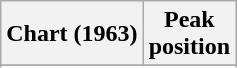<table class="wikitable sortable">
<tr>
<th align="center">Chart (1963)</th>
<th align="center">Peak<br>position</th>
</tr>
<tr>
</tr>
<tr>
</tr>
<tr>
</tr>
<tr>
</tr>
<tr>
</tr>
<tr>
</tr>
<tr>
</tr>
<tr>
</tr>
<tr>
</tr>
</table>
